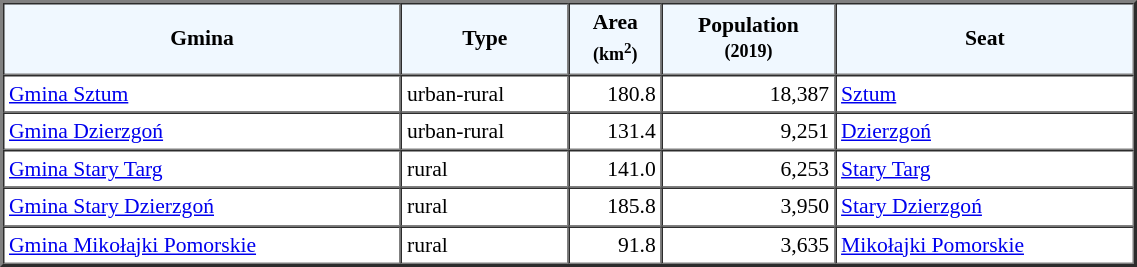<table width="60%" border="2" cellpadding="3" cellspacing="0" style="font-size:90%;line-height:120%;">
<tr bgcolor="F0F8FF">
<td style="text-align:center;"><strong>Gmina</strong></td>
<td style="text-align:center;"><strong>Type</strong></td>
<td style="text-align:center;"><strong>Area<br><small>(km<sup>2</sup>)</small></strong></td>
<td style="text-align:center;"><strong>Population<br><small>(2019)</small></strong></td>
<td style="text-align:center;"><strong>Seat</strong></td>
</tr>
<tr>
<td><a href='#'>Gmina Sztum</a></td>
<td>urban-rural</td>
<td style="text-align:right;">180.8</td>
<td style="text-align:right;">18,387</td>
<td><a href='#'>Sztum</a></td>
</tr>
<tr>
<td><a href='#'>Gmina Dzierzgoń</a></td>
<td>urban-rural</td>
<td style="text-align:right;">131.4</td>
<td style="text-align:right;">9,251</td>
<td><a href='#'>Dzierzgoń</a></td>
</tr>
<tr>
<td><a href='#'>Gmina Stary Targ</a></td>
<td>rural</td>
<td style="text-align:right;">141.0</td>
<td style="text-align:right;">6,253</td>
<td><a href='#'>Stary Targ</a></td>
</tr>
<tr>
<td><a href='#'>Gmina Stary Dzierzgoń</a></td>
<td>rural</td>
<td style="text-align:right;">185.8</td>
<td style="text-align:right;">3,950</td>
<td><a href='#'>Stary Dzierzgoń</a></td>
</tr>
<tr>
<td><a href='#'>Gmina Mikołajki Pomorskie</a></td>
<td>rural</td>
<td style="text-align:right;">91.8</td>
<td style="text-align:right;">3,635</td>
<td><a href='#'>Mikołajki Pomorskie</a></td>
</tr>
<tr>
</tr>
</table>
